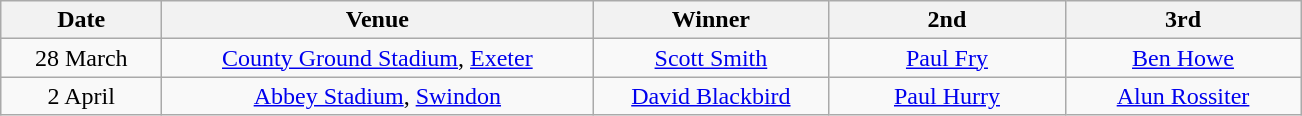<table class="wikitable" style="text-align:center">
<tr>
<th width=100>Date</th>
<th width=280>Venue</th>
<th width=150>Winner</th>
<th width=150>2nd</th>
<th width=150>3rd</th>
</tr>
<tr>
<td align=center>28 March</td>
<td><a href='#'>County Ground Stadium</a>, <a href='#'>Exeter</a></td>
<td><a href='#'>Scott Smith</a></td>
<td><a href='#'>Paul Fry</a></td>
<td><a href='#'>Ben Howe</a></td>
</tr>
<tr>
<td align=center>2 April</td>
<td><a href='#'>Abbey Stadium</a>, <a href='#'>Swindon</a></td>
<td><a href='#'>David Blackbird</a></td>
<td><a href='#'>Paul Hurry</a></td>
<td><a href='#'>Alun Rossiter</a></td>
</tr>
</table>
